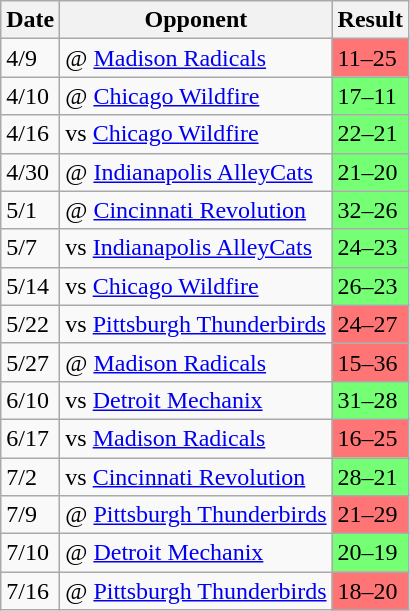<table class="wikitable">
<tr>
<th>Date</th>
<th>Opponent</th>
<th>Result</th>
</tr>
<tr>
<td>4/9</td>
<td>@ <a href='#'>Madison Radicals</a></td>
<td style="background:#FF7575;">11–25</td>
</tr>
<tr>
<td>4/10</td>
<td>@ <a href='#'>Chicago Wildfire</a></td>
<td style="background:#75FF75;">17–11</td>
</tr>
<tr>
<td>4/16</td>
<td>vs <a href='#'>Chicago Wildfire</a></td>
<td style="background:#75FF75;">22–21</td>
</tr>
<tr>
<td>4/30</td>
<td>@ <a href='#'>Indianapolis AlleyCats</a></td>
<td style="background:#75FF75;">21–20</td>
</tr>
<tr>
<td>5/1</td>
<td>@ <a href='#'>Cincinnati Revolution</a></td>
<td style="background:#75FF75;">32–26</td>
</tr>
<tr>
<td>5/7</td>
<td>vs <a href='#'>Indianapolis AlleyCats</a></td>
<td style="background:#75FF75;">24–23</td>
</tr>
<tr>
<td>5/14</td>
<td>vs <a href='#'>Chicago Wildfire</a></td>
<td style="background:#75FF75;">26–23</td>
</tr>
<tr>
<td>5/22</td>
<td>vs <a href='#'>Pittsburgh Thunderbirds</a></td>
<td style="background:#FF7575;">24–27</td>
</tr>
<tr>
<td>5/27</td>
<td>@ <a href='#'>Madison Radicals</a></td>
<td style="background:#FF7575;">15–36</td>
</tr>
<tr>
<td>6/10</td>
<td>vs <a href='#'>Detroit Mechanix</a></td>
<td style="background:#75FF75;">31–28</td>
</tr>
<tr>
<td>6/17</td>
<td>vs <a href='#'>Madison Radicals</a></td>
<td style="background:#FF7575;">16–25</td>
</tr>
<tr>
<td>7/2</td>
<td>vs <a href='#'>Cincinnati Revolution</a></td>
<td style="background:#75FF75;">28–21</td>
</tr>
<tr>
<td>7/9</td>
<td>@ <a href='#'>Pittsburgh Thunderbirds</a></td>
<td style="background:#FF7575;">21–29</td>
</tr>
<tr>
<td>7/10</td>
<td>@ <a href='#'>Detroit Mechanix</a></td>
<td style="background:#75FF75;">20–19</td>
</tr>
<tr>
<td>7/16</td>
<td>@ <a href='#'>Pittsburgh Thunderbirds</a></td>
<td style="background:#FF7575;">18–20</td>
</tr>
</table>
